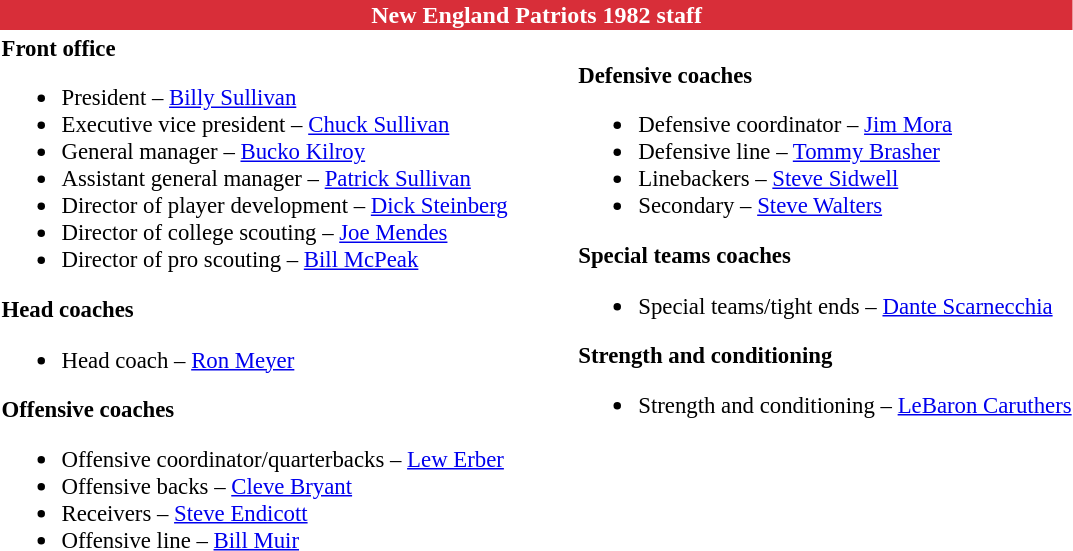<table class="toccolours" style="text-align: left;">
<tr>
<th colspan="7" style="background-color:#d82e39; color:white; text-align:center">New England Patriots 1982 staff</th>
</tr>
<tr>
<td style="font-size:95%; vertical-align:top"><strong>Front office</strong><br><ul><li>President – <a href='#'>Billy Sullivan</a></li><li>Executive vice president – <a href='#'>Chuck Sullivan</a></li><li>General manager – <a href='#'>Bucko Kilroy</a></li><li>Assistant general manager – <a href='#'>Patrick Sullivan</a></li><li>Director of player development – <a href='#'>Dick Steinberg</a></li><li>Director of college scouting – <a href='#'>Joe Mendes</a></li><li>Director of pro scouting – <a href='#'>Bill McPeak</a></li></ul><strong>Head coaches</strong><ul><li>Head coach – <a href='#'>Ron Meyer</a></li></ul><strong>Offensive coaches</strong><ul><li>Offensive coordinator/quarterbacks – <a href='#'>Lew Erber</a></li><li>Offensive backs – <a href='#'>Cleve Bryant</a></li><li>Receivers – <a href='#'>Steve Endicott</a></li><li>Offensive line – <a href='#'>Bill Muir</a></li></ul></td>
<td width="35"> </td>
<td valign="top"></td>
<td style="font-size: 95%;" valign="top"><br><strong>Defensive coaches</strong><ul><li>Defensive coordinator – <a href='#'>Jim Mora</a></li><li>Defensive line – <a href='#'>Tommy Brasher</a></li><li>Linebackers – <a href='#'>Steve Sidwell</a></li><li>Secondary – <a href='#'>Steve Walters</a></li></ul><strong>Special teams coaches</strong><ul><li>Special teams/tight ends – <a href='#'>Dante Scarnecchia</a></li></ul><strong>Strength and conditioning</strong><ul><li>Strength and conditioning – <a href='#'>LeBaron Caruthers</a></li></ul></td>
</tr>
</table>
